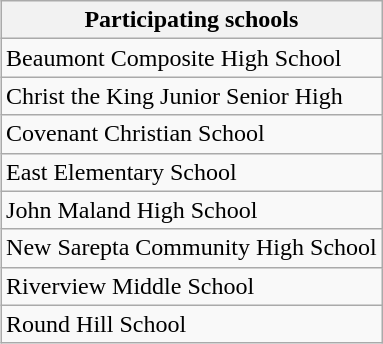<table class="wikitable" align=right>
<tr>
<th>Participating schools</th>
</tr>
<tr>
<td>Beaumont Composite High School</td>
</tr>
<tr>
<td>Christ the King Junior Senior High</td>
</tr>
<tr>
<td>Covenant Christian School</td>
</tr>
<tr>
<td>East Elementary School</td>
</tr>
<tr>
<td>John Maland High School</td>
</tr>
<tr>
<td>New Sarepta Community High School</td>
</tr>
<tr>
<td>Riverview Middle School</td>
</tr>
<tr>
<td>Round Hill School</td>
</tr>
</table>
